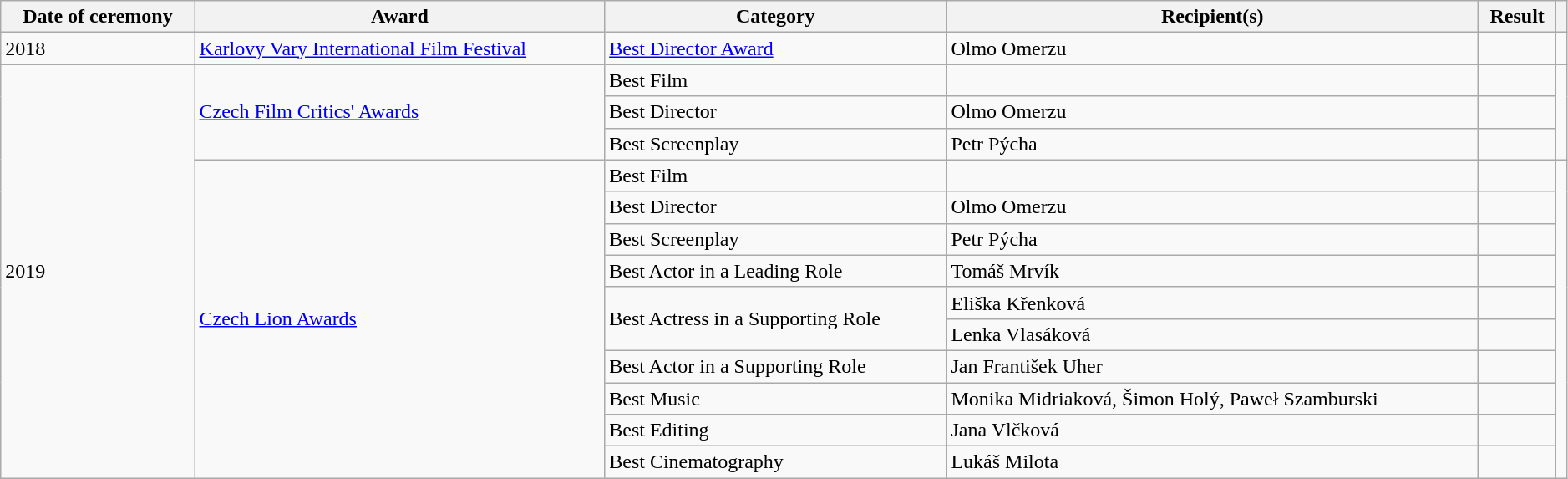<table class="wikitable sortable" style="width: 99%;">
<tr>
<th scope="col">Date of ceremony</th>
<th scope="col">Award</th>
<th scope="col">Category</th>
<th scope="col">Recipient(s)</th>
<th scope="col">Result</th>
<th scope="col" class="unsortable"></th>
</tr>
<tr>
<td>2018</td>
<td><a href='#'>Karlovy Vary International Film Festival</a></td>
<td><a href='#'>Best Director Award</a></td>
<td>Olmo Omerzu</td>
<td></td>
<td></td>
</tr>
<tr>
<td rowspan="14">2019</td>
<td rowspan="3"><a href='#'>Czech Film Critics' Awards</a></td>
<td>Best Film</td>
<td></td>
<td></td>
<td rowspan="3"></td>
</tr>
<tr>
<td>Best Director</td>
<td>Olmo Omerzu</td>
<td></td>
</tr>
<tr>
<td>Best Screenplay</td>
<td>Petr Pýcha</td>
<td></td>
</tr>
<tr>
<td rowspan="14"><a href='#'>Czech Lion Awards</a></td>
<td>Best Film</td>
<td></td>
<td></td>
<td rowspan="14"></td>
</tr>
<tr>
<td>Best Director</td>
<td>Olmo Omerzu</td>
<td></td>
</tr>
<tr>
<td>Best Screenplay</td>
<td>Petr Pýcha</td>
<td></td>
</tr>
<tr>
<td>Best Actor in a Leading Role</td>
<td>Tomáš Mrvík</td>
<td></td>
</tr>
<tr>
<td rowspan="2">Best Actress in a Supporting Role</td>
<td>Eliška Křenková</td>
<td></td>
</tr>
<tr>
<td>Lenka Vlasáková</td>
<td></td>
</tr>
<tr>
<td>Best Actor in a Supporting Role</td>
<td>Jan František Uher</td>
<td></td>
</tr>
<tr>
<td>Best Music</td>
<td>Monika Midriaková, Šimon Holý, Paweł Szamburski</td>
<td></td>
</tr>
<tr>
<td>Best Editing</td>
<td>Jana Vlčková</td>
<td></td>
</tr>
<tr>
<td>Best Cinematography</td>
<td>Lukáš Milota</td>
<td></td>
</tr>
</table>
